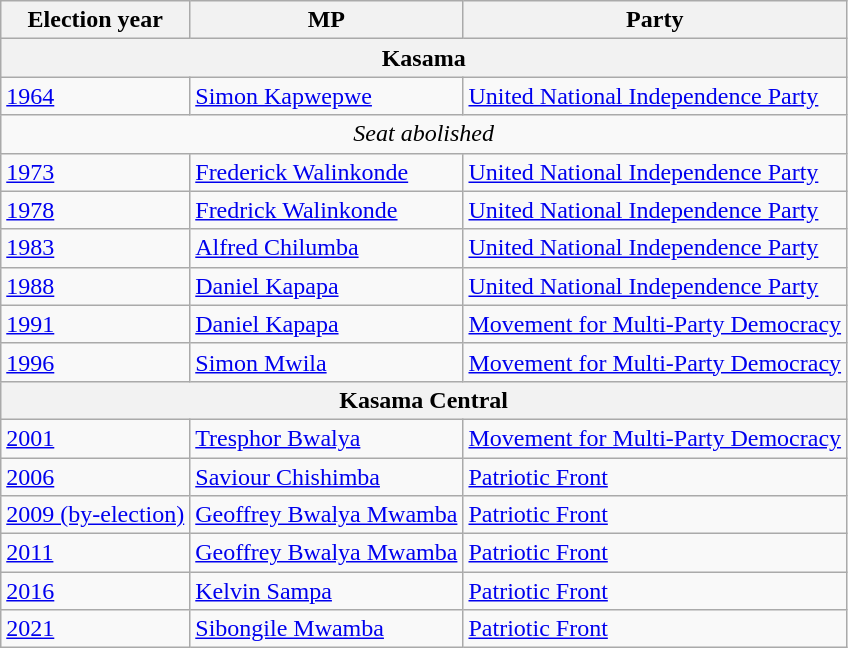<table class=wikitable>
<tr>
<th>Election year</th>
<th>MP</th>
<th>Party</th>
</tr>
<tr>
<th colspan=3>Kasama</th>
</tr>
<tr>
<td><a href='#'>1964</a></td>
<td><a href='#'>Simon Kapwepwe</a></td>
<td><a href='#'>United National Independence Party</a></td>
</tr>
<tr>
<td colspan=3 align=center><em>Seat abolished</em></td>
</tr>
<tr>
<td><a href='#'>1973</a></td>
<td><a href='#'>Frederick Walinkonde</a></td>
<td><a href='#'>United National Independence Party</a></td>
</tr>
<tr>
<td><a href='#'>1978</a></td>
<td><a href='#'>Fredrick Walinkonde</a></td>
<td><a href='#'>United National Independence Party</a></td>
</tr>
<tr>
<td><a href='#'>1983</a></td>
<td><a href='#'>Alfred Chilumba</a></td>
<td><a href='#'>United National Independence Party</a></td>
</tr>
<tr>
<td><a href='#'>1988</a></td>
<td><a href='#'>Daniel Kapapa</a></td>
<td><a href='#'>United National Independence Party</a></td>
</tr>
<tr>
<td><a href='#'>1991</a></td>
<td><a href='#'>Daniel Kapapa</a></td>
<td><a href='#'>Movement for Multi-Party Democracy</a></td>
</tr>
<tr>
<td><a href='#'>1996</a></td>
<td><a href='#'>Simon Mwila</a></td>
<td><a href='#'>Movement for Multi-Party Democracy</a></td>
</tr>
<tr>
<th colspan=3>Kasama Central</th>
</tr>
<tr>
<td><a href='#'>2001</a></td>
<td><a href='#'>Tresphor Bwalya</a></td>
<td><a href='#'>Movement for Multi-Party Democracy</a></td>
</tr>
<tr>
<td><a href='#'>2006</a></td>
<td><a href='#'>Saviour Chishimba</a></td>
<td><a href='#'>Patriotic Front</a></td>
</tr>
<tr>
<td><a href='#'>2009 (by-election)</a></td>
<td><a href='#'>Geoffrey Bwalya Mwamba</a></td>
<td><a href='#'>Patriotic Front</a></td>
</tr>
<tr>
<td><a href='#'>2011</a></td>
<td><a href='#'>Geoffrey Bwalya Mwamba</a></td>
<td><a href='#'>Patriotic Front</a></td>
</tr>
<tr>
<td><a href='#'>2016</a></td>
<td><a href='#'>Kelvin Sampa</a></td>
<td><a href='#'>Patriotic Front</a></td>
</tr>
<tr>
<td><a href='#'>2021</a></td>
<td><a href='#'>Sibongile Mwamba</a></td>
<td><a href='#'>Patriotic Front</a></td>
</tr>
</table>
